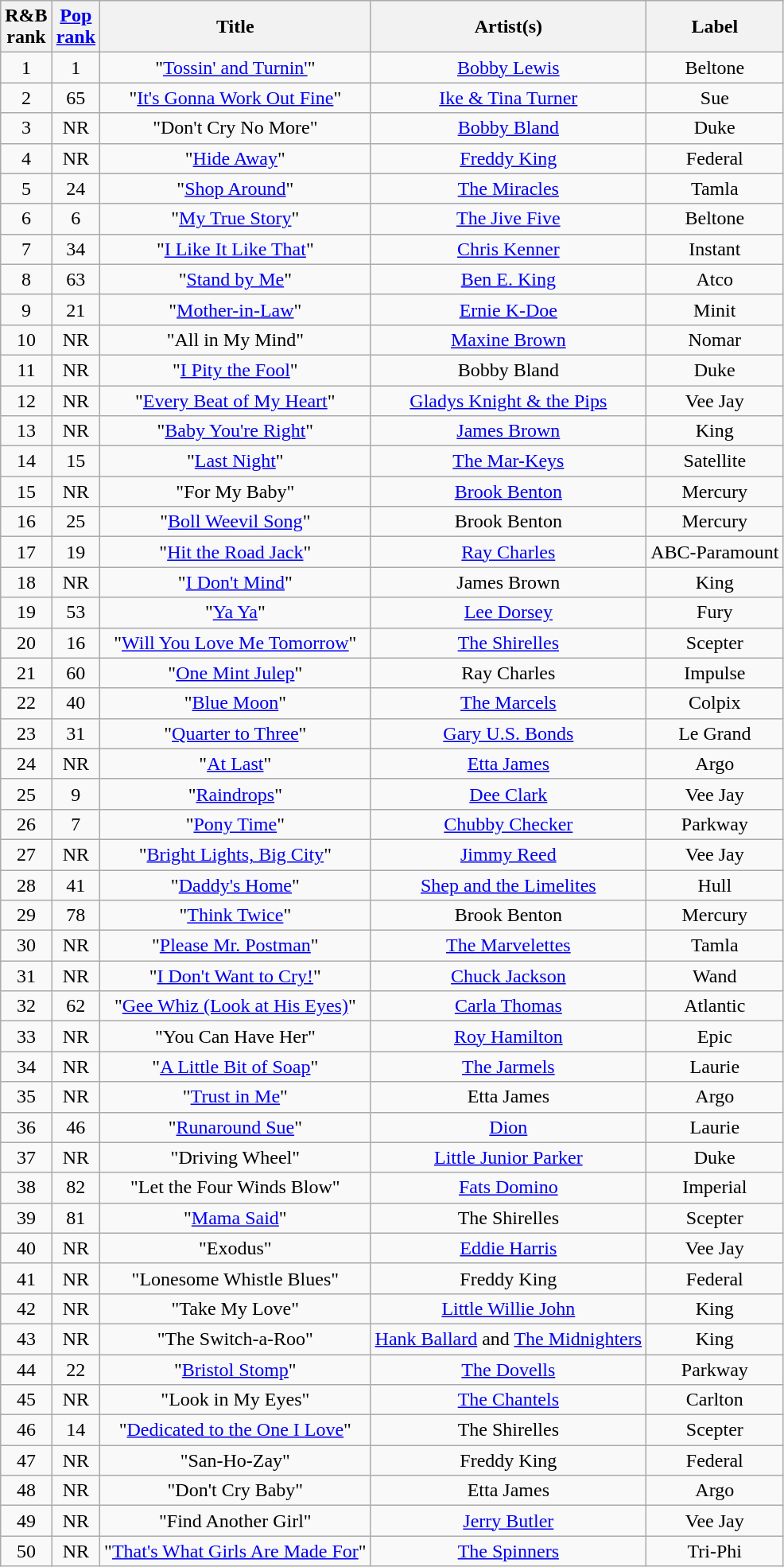<table class="wikitable sortable" style="text-align: center">
<tr>
<th scope="col">R&B<br>rank</th>
<th scope="col"><a href='#'>Pop<br>rank</a></th>
<th scope="col">Title</th>
<th scope="col">Artist(s)</th>
<th scope="col">Label</th>
</tr>
<tr>
<td>1</td>
<td>1</td>
<td>"<a href='#'>Tossin' and Turnin'</a>"</td>
<td><a href='#'>Bobby Lewis</a></td>
<td>Beltone</td>
</tr>
<tr>
<td>2</td>
<td>65</td>
<td>"<a href='#'>It's Gonna Work Out Fine</a>"</td>
<td><a href='#'>Ike & Tina Turner</a></td>
<td>Sue</td>
</tr>
<tr>
<td>3</td>
<td>NR</td>
<td>"Don't Cry No More"</td>
<td><a href='#'>Bobby Bland</a></td>
<td>Duke</td>
</tr>
<tr>
<td>4</td>
<td>NR</td>
<td>"<a href='#'>Hide Away</a>"</td>
<td><a href='#'>Freddy King</a></td>
<td>Federal</td>
</tr>
<tr>
<td>5</td>
<td>24</td>
<td>"<a href='#'>Shop Around</a>"</td>
<td><a href='#'>The Miracles</a></td>
<td>Tamla</td>
</tr>
<tr>
<td>6</td>
<td>6</td>
<td>"<a href='#'>My True Story</a>"</td>
<td><a href='#'>The Jive Five</a></td>
<td>Beltone</td>
</tr>
<tr>
<td>7</td>
<td>34</td>
<td>"<a href='#'>I Like It Like That</a>"</td>
<td><a href='#'>Chris Kenner</a></td>
<td>Instant</td>
</tr>
<tr>
<td>8</td>
<td>63</td>
<td>"<a href='#'>Stand by Me</a>"</td>
<td><a href='#'>Ben E. King</a></td>
<td>Atco</td>
</tr>
<tr>
<td>9</td>
<td>21</td>
<td>"<a href='#'>Mother-in-Law</a>"</td>
<td><a href='#'>Ernie K-Doe</a></td>
<td>Minit</td>
</tr>
<tr>
<td>10</td>
<td>NR</td>
<td>"All in My Mind"</td>
<td><a href='#'>Maxine Brown</a></td>
<td>Nomar</td>
</tr>
<tr>
<td>11</td>
<td>NR</td>
<td>"<a href='#'>I Pity the Fool</a>"</td>
<td>Bobby Bland</td>
<td>Duke</td>
</tr>
<tr>
<td>12</td>
<td>NR</td>
<td>"<a href='#'>Every Beat of My Heart</a>"</td>
<td><a href='#'>Gladys Knight & the Pips</a></td>
<td>Vee Jay</td>
</tr>
<tr>
<td>13</td>
<td>NR</td>
<td>"<a href='#'>Baby You're Right</a>"</td>
<td><a href='#'>James Brown</a></td>
<td>King</td>
</tr>
<tr>
<td>14</td>
<td>15</td>
<td>"<a href='#'>Last Night</a>"</td>
<td><a href='#'>The Mar-Keys</a></td>
<td>Satellite</td>
</tr>
<tr>
<td>15</td>
<td>NR</td>
<td>"For My Baby"</td>
<td><a href='#'>Brook Benton</a></td>
<td>Mercury</td>
</tr>
<tr>
<td>16</td>
<td>25</td>
<td>"<a href='#'>Boll Weevil Song</a>"</td>
<td>Brook Benton</td>
<td>Mercury</td>
</tr>
<tr>
<td>17</td>
<td>19</td>
<td>"<a href='#'>Hit the Road Jack</a>"</td>
<td><a href='#'>Ray Charles</a></td>
<td>ABC-Paramount</td>
</tr>
<tr>
<td>18</td>
<td>NR</td>
<td>"<a href='#'>I Don't Mind</a>"</td>
<td>James Brown</td>
<td>King</td>
</tr>
<tr>
<td>19</td>
<td>53</td>
<td>"<a href='#'>Ya Ya</a>"</td>
<td><a href='#'>Lee Dorsey</a></td>
<td>Fury</td>
</tr>
<tr>
<td>20</td>
<td>16</td>
<td>"<a href='#'>Will You Love Me Tomorrow</a>"</td>
<td><a href='#'>The Shirelles</a></td>
<td>Scepter</td>
</tr>
<tr>
<td>21</td>
<td>60</td>
<td>"<a href='#'>One Mint Julep</a>"</td>
<td>Ray Charles</td>
<td>Impulse</td>
</tr>
<tr>
<td>22</td>
<td>40</td>
<td>"<a href='#'>Blue Moon</a>"</td>
<td><a href='#'>The Marcels</a></td>
<td>Colpix</td>
</tr>
<tr>
<td>23</td>
<td>31</td>
<td>"<a href='#'>Quarter to Three</a>"</td>
<td><a href='#'>Gary U.S. Bonds</a></td>
<td>Le Grand</td>
</tr>
<tr>
<td>24</td>
<td>NR</td>
<td>"<a href='#'>At Last</a>"</td>
<td><a href='#'>Etta James</a></td>
<td>Argo</td>
</tr>
<tr>
<td>25</td>
<td>9</td>
<td>"<a href='#'>Raindrops</a>"</td>
<td><a href='#'>Dee Clark</a></td>
<td>Vee Jay</td>
</tr>
<tr>
<td>26</td>
<td>7</td>
<td>"<a href='#'>Pony Time</a>"</td>
<td><a href='#'>Chubby Checker</a></td>
<td>Parkway</td>
</tr>
<tr>
<td>27</td>
<td>NR</td>
<td>"<a href='#'>Bright Lights, Big City</a>"</td>
<td><a href='#'>Jimmy Reed</a></td>
<td>Vee Jay</td>
</tr>
<tr>
<td>28</td>
<td>41</td>
<td>"<a href='#'>Daddy's Home</a>"</td>
<td><a href='#'>Shep and the Limelites</a></td>
<td>Hull</td>
</tr>
<tr>
<td>29</td>
<td>78</td>
<td>"<a href='#'>Think Twice</a>"</td>
<td>Brook Benton</td>
<td>Mercury</td>
</tr>
<tr>
<td>30</td>
<td>NR</td>
<td>"<a href='#'>Please Mr. Postman</a>"</td>
<td><a href='#'>The Marvelettes</a></td>
<td>Tamla</td>
</tr>
<tr>
<td>31</td>
<td>NR</td>
<td>"<a href='#'>I Don't Want to Cry!</a>"</td>
<td><a href='#'>Chuck Jackson</a></td>
<td>Wand</td>
</tr>
<tr>
<td>32</td>
<td>62</td>
<td>"<a href='#'>Gee Whiz (Look at His Eyes)</a>"</td>
<td><a href='#'>Carla Thomas</a></td>
<td>Atlantic</td>
</tr>
<tr>
<td>33</td>
<td>NR</td>
<td>"You Can Have Her"</td>
<td><a href='#'>Roy Hamilton</a></td>
<td>Epic</td>
</tr>
<tr>
<td>34</td>
<td>NR</td>
<td>"<a href='#'>A Little Bit of Soap</a>"</td>
<td><a href='#'>The Jarmels</a></td>
<td>Laurie</td>
</tr>
<tr>
<td>35</td>
<td>NR</td>
<td>"<a href='#'>Trust in Me</a>"</td>
<td>Etta James</td>
<td>Argo</td>
</tr>
<tr>
<td>36</td>
<td>46</td>
<td>"<a href='#'>Runaround Sue</a>"</td>
<td><a href='#'>Dion</a></td>
<td>Laurie</td>
</tr>
<tr>
<td>37</td>
<td>NR</td>
<td>"Driving Wheel"</td>
<td><a href='#'>Little Junior Parker</a></td>
<td>Duke</td>
</tr>
<tr>
<td>38</td>
<td>82</td>
<td>"Let the Four Winds Blow"</td>
<td><a href='#'>Fats Domino</a></td>
<td>Imperial</td>
</tr>
<tr>
<td>39</td>
<td>81</td>
<td>"<a href='#'>Mama Said</a>"</td>
<td>The Shirelles</td>
<td>Scepter</td>
</tr>
<tr>
<td>40</td>
<td>NR</td>
<td>"Exodus"</td>
<td><a href='#'>Eddie Harris</a></td>
<td>Vee Jay</td>
</tr>
<tr>
<td>41</td>
<td>NR</td>
<td>"Lonesome Whistle Blues"</td>
<td>Freddy King</td>
<td>Federal</td>
</tr>
<tr>
<td>42</td>
<td>NR</td>
<td>"Take My Love"</td>
<td><a href='#'>Little Willie John</a></td>
<td>King</td>
</tr>
<tr>
<td>43</td>
<td>NR</td>
<td>"The Switch-a-Roo"</td>
<td><a href='#'>Hank Ballard</a> and <a href='#'>The Midnighters</a></td>
<td>King</td>
</tr>
<tr>
<td>44</td>
<td>22</td>
<td>"<a href='#'>Bristol Stomp</a>"</td>
<td><a href='#'>The Dovells</a></td>
<td>Parkway</td>
</tr>
<tr>
<td>45</td>
<td>NR</td>
<td>"Look in My Eyes"</td>
<td><a href='#'>The Chantels</a></td>
<td>Carlton</td>
</tr>
<tr>
<td>46</td>
<td>14</td>
<td>"<a href='#'>Dedicated to the One I Love</a>"</td>
<td>The Shirelles</td>
<td>Scepter</td>
</tr>
<tr>
<td>47</td>
<td>NR</td>
<td>"San-Ho-Zay"</td>
<td>Freddy King</td>
<td>Federal</td>
</tr>
<tr>
<td>48</td>
<td>NR</td>
<td>"Don't Cry Baby"</td>
<td>Etta James</td>
<td>Argo</td>
</tr>
<tr>
<td>49</td>
<td>NR</td>
<td>"Find Another Girl"</td>
<td><a href='#'>Jerry Butler</a></td>
<td>Vee Jay</td>
</tr>
<tr>
<td>50</td>
<td>NR</td>
<td>"<a href='#'>That's What Girls Are Made For</a>"</td>
<td><a href='#'>The Spinners</a></td>
<td>Tri-Phi</td>
</tr>
</table>
